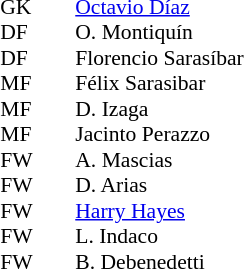<table cellspacing="0" cellpadding="0" style="font-size:90%; margin:0.2em auto;">
<tr>
<th width="25"></th>
<th width="25"></th>
</tr>
<tr>
<td>GK</td>
<td></td>
<td><a href='#'>Octavio Díaz</a></td>
</tr>
<tr>
<td>DF</td>
<td></td>
<td>O. Montiquín</td>
</tr>
<tr>
<td>DF</td>
<td></td>
<td>Florencio Sarasíbar</td>
</tr>
<tr>
<td>MF</td>
<td></td>
<td>Félix Sarasibar</td>
</tr>
<tr>
<td>MF</td>
<td></td>
<td>D. Izaga</td>
</tr>
<tr>
<td>MF</td>
<td></td>
<td>Jacinto Perazzo</td>
</tr>
<tr>
<td>FW</td>
<td></td>
<td>A. Mascias</td>
</tr>
<tr>
<td>FW</td>
<td></td>
<td>D. Arias</td>
</tr>
<tr>
<td>FW</td>
<td></td>
<td><a href='#'>Harry Hayes</a></td>
</tr>
<tr>
<td>FW</td>
<td></td>
<td>L. Indaco</td>
</tr>
<tr>
<td>FW</td>
<td></td>
<td>B. Debenedetti</td>
</tr>
</table>
